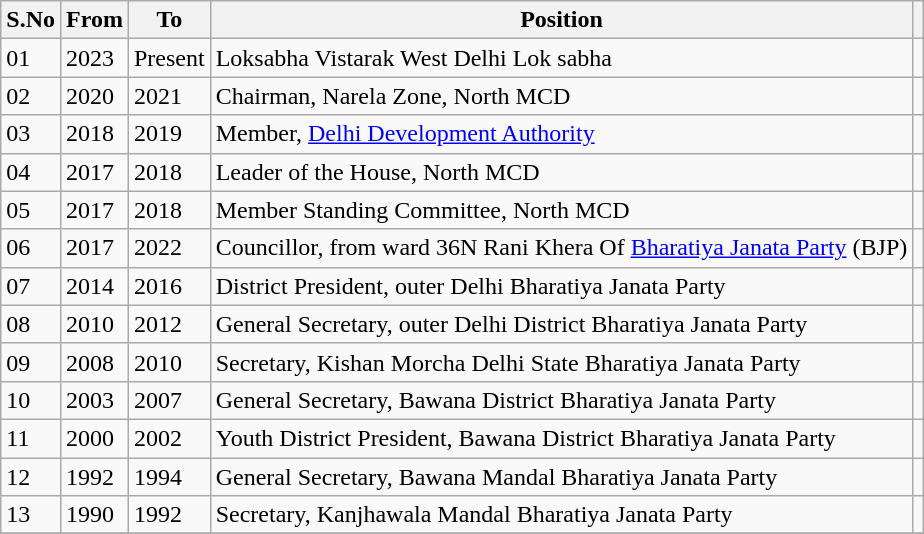<table class="wikitable sortable">
<tr>
<th>S.No</th>
<th>From</th>
<th>To</th>
<th>Position</th>
<th></th>
</tr>
<tr>
<td>01</td>
<td>2023</td>
<td>Present</td>
<td>Loksabha Vistarak West Delhi Lok sabha</td>
<td></td>
</tr>
<tr>
<td>02</td>
<td>2020</td>
<td>2021</td>
<td>Chairman, Narela Zone, North MCD</td>
<td></td>
</tr>
<tr>
<td>03</td>
<td>2018</td>
<td>2019</td>
<td>Member, <a href='#'>Delhi Development Authority</a></td>
<td></td>
</tr>
<tr>
<td>04</td>
<td>2017</td>
<td>2018</td>
<td>Leader of the House, North MCD</td>
<td></td>
</tr>
<tr>
<td>05</td>
<td>2017</td>
<td>2018</td>
<td>Member Standing Committee, North MCD</td>
<td></td>
</tr>
<tr>
<td>06</td>
<td>2017</td>
<td>2022</td>
<td>Councillor, from ward 36N Rani Khera Of <a href='#'>Bharatiya Janata Party</a> (BJP)</td>
<td></td>
</tr>
<tr>
<td>07</td>
<td>2014</td>
<td>2016</td>
<td>District President, outer Delhi Bharatiya Janata Party</td>
<td></td>
</tr>
<tr>
<td>08</td>
<td>2010</td>
<td>2012</td>
<td>General Secretary, outer Delhi District Bharatiya Janata Party</td>
<td></td>
</tr>
<tr>
<td>09</td>
<td>2008</td>
<td>2010</td>
<td>Secretary, Kishan Morcha Delhi State Bharatiya Janata Party</td>
<td></td>
</tr>
<tr>
<td>10</td>
<td>2003</td>
<td>2007</td>
<td>General Secretary, Bawana District Bharatiya Janata Party</td>
<td></td>
</tr>
<tr>
<td>11</td>
<td>2000</td>
<td>2002</td>
<td>Youth District President, Bawana District Bharatiya Janata Party</td>
<td></td>
</tr>
<tr>
<td>12</td>
<td>1992</td>
<td>1994</td>
<td>General Secretary, Bawana Mandal Bharatiya Janata Party</td>
<td></td>
</tr>
<tr>
<td>13</td>
<td>1990</td>
<td>1992</td>
<td>Secretary, Kanjhawala Mandal Bharatiya Janata Party</td>
<td></td>
</tr>
<tr>
</tr>
</table>
